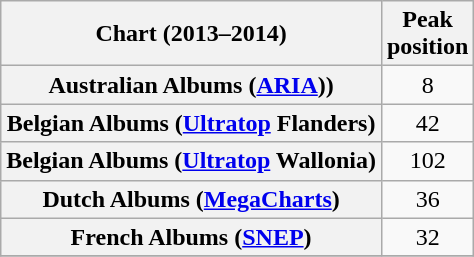<table class="wikitable sortable plainrowheaders" style="text-align:center;">
<tr>
<th scope="col">Chart (2013–2014)</th>
<th scope="col">Peak<br>position</th>
</tr>
<tr>
<th scope="row">Australian Albums (<a href='#'>ARIA</a>))</th>
<td>8</td>
</tr>
<tr>
<th scope="row">Belgian Albums (<a href='#'>Ultratop</a> Flanders)</th>
<td>42</td>
</tr>
<tr>
<th scope="row">Belgian Albums (<a href='#'>Ultratop</a> Wallonia)</th>
<td>102</td>
</tr>
<tr>
<th scope="row">Dutch Albums (<a href='#'>MegaCharts</a>)</th>
<td>36</td>
</tr>
<tr>
<th scope="row">French Albums (<a href='#'>SNEP</a>)</th>
<td>32</td>
</tr>
<tr>
</tr>
</table>
